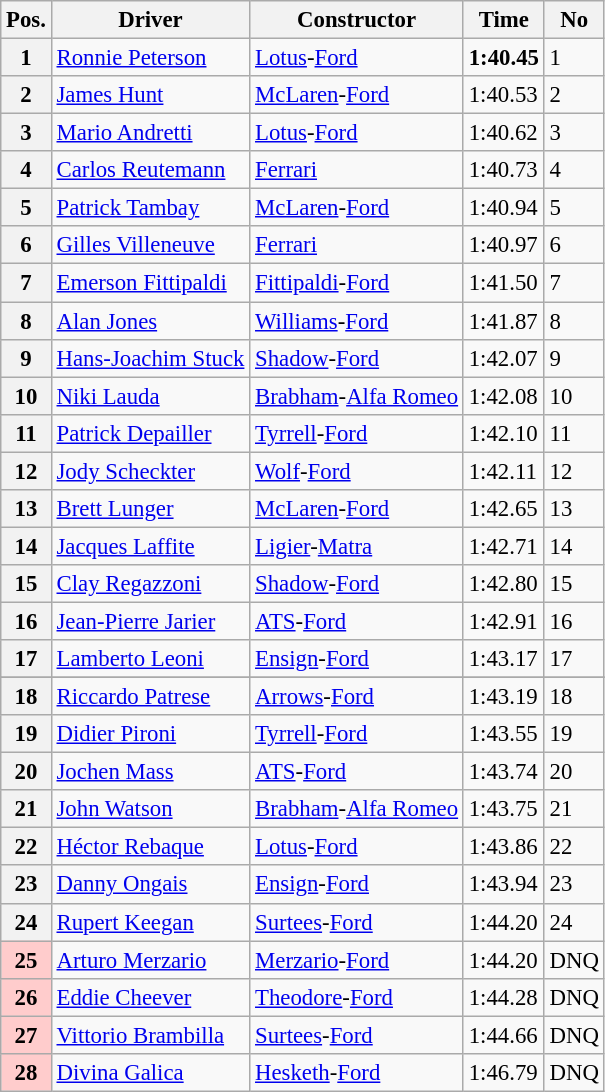<table class="wikitable sortable" style="font-size:95%;">
<tr>
<th>Pos.</th>
<th>Driver</th>
<th>Constructor</th>
<th>Time</th>
<th>No</th>
</tr>
<tr>
<th>1</th>
<td> <a href='#'>Ronnie Peterson</a></td>
<td><a href='#'>Lotus</a>-<a href='#'>Ford</a></td>
<td><strong>1:40.45</strong></td>
<td>1</td>
</tr>
<tr>
<th>2</th>
<td> <a href='#'>James Hunt</a></td>
<td><a href='#'>McLaren</a>-<a href='#'>Ford</a></td>
<td>1:40.53</td>
<td>2</td>
</tr>
<tr>
<th>3</th>
<td> <a href='#'>Mario Andretti</a></td>
<td><a href='#'>Lotus</a>-<a href='#'>Ford</a></td>
<td>1:40.62</td>
<td>3</td>
</tr>
<tr>
<th>4</th>
<td> <a href='#'>Carlos Reutemann</a></td>
<td><a href='#'>Ferrari</a></td>
<td>1:40.73</td>
<td>4</td>
</tr>
<tr>
<th>5</th>
<td> <a href='#'>Patrick Tambay</a></td>
<td><a href='#'>McLaren</a>-<a href='#'>Ford</a></td>
<td>1:40.94</td>
<td>5</td>
</tr>
<tr>
<th>6</th>
<td> <a href='#'>Gilles Villeneuve</a></td>
<td><a href='#'>Ferrari</a></td>
<td>1:40.97</td>
<td>6</td>
</tr>
<tr>
<th>7</th>
<td> <a href='#'>Emerson Fittipaldi</a></td>
<td><a href='#'>Fittipaldi</a>-<a href='#'>Ford</a></td>
<td>1:41.50</td>
<td>7</td>
</tr>
<tr>
<th>8</th>
<td> <a href='#'>Alan Jones</a></td>
<td><a href='#'>Williams</a>-<a href='#'>Ford</a></td>
<td>1:41.87</td>
<td>8</td>
</tr>
<tr>
<th>9</th>
<td> <a href='#'>Hans-Joachim Stuck</a></td>
<td><a href='#'>Shadow</a>-<a href='#'>Ford</a></td>
<td>1:42.07</td>
<td>9</td>
</tr>
<tr>
<th>10</th>
<td> <a href='#'>Niki Lauda</a></td>
<td><a href='#'>Brabham</a>-<a href='#'>Alfa Romeo</a></td>
<td>1:42.08</td>
<td>10</td>
</tr>
<tr>
<th>11</th>
<td> <a href='#'>Patrick Depailler</a></td>
<td><a href='#'>Tyrrell</a>-<a href='#'>Ford</a></td>
<td>1:42.10</td>
<td>11</td>
</tr>
<tr>
<th>12</th>
<td> <a href='#'>Jody Scheckter</a></td>
<td><a href='#'>Wolf</a>-<a href='#'>Ford</a></td>
<td>1:42.11</td>
<td>12</td>
</tr>
<tr>
<th>13</th>
<td> <a href='#'>Brett Lunger</a></td>
<td><a href='#'>McLaren</a>-<a href='#'>Ford</a></td>
<td>1:42.65</td>
<td>13</td>
</tr>
<tr>
<th>14</th>
<td> <a href='#'>Jacques Laffite</a></td>
<td><a href='#'>Ligier</a>-<a href='#'>Matra</a></td>
<td>1:42.71</td>
<td>14</td>
</tr>
<tr>
<th>15</th>
<td> <a href='#'>Clay Regazzoni</a></td>
<td><a href='#'>Shadow</a>-<a href='#'>Ford</a></td>
<td>1:42.80</td>
<td>15</td>
</tr>
<tr>
<th>16</th>
<td> <a href='#'>Jean-Pierre Jarier</a></td>
<td><a href='#'>ATS</a>-<a href='#'>Ford</a></td>
<td>1:42.91</td>
<td>16</td>
</tr>
<tr>
<th>17</th>
<td> <a href='#'>Lamberto Leoni</a></td>
<td><a href='#'>Ensign</a>-<a href='#'>Ford</a></td>
<td>1:43.17</td>
<td>17</td>
</tr>
<tr>
</tr>
<tr>
<th>18</th>
<td> <a href='#'>Riccardo Patrese</a></td>
<td><a href='#'>Arrows</a>-<a href='#'>Ford</a></td>
<td>1:43.19</td>
<td>18</td>
</tr>
<tr>
<th>19</th>
<td> <a href='#'>Didier Pironi</a></td>
<td><a href='#'>Tyrrell</a>-<a href='#'>Ford</a></td>
<td>1:43.55</td>
<td>19</td>
</tr>
<tr>
<th>20</th>
<td> <a href='#'>Jochen Mass</a></td>
<td><a href='#'>ATS</a>-<a href='#'>Ford</a></td>
<td>1:43.74</td>
<td>20</td>
</tr>
<tr>
<th>21</th>
<td> <a href='#'>John Watson</a></td>
<td><a href='#'>Brabham</a>-<a href='#'>Alfa Romeo</a></td>
<td>1:43.75</td>
<td>21</td>
</tr>
<tr>
<th>22</th>
<td> <a href='#'>Héctor Rebaque</a></td>
<td><a href='#'>Lotus</a>-<a href='#'>Ford</a></td>
<td>1:43.86</td>
<td>22</td>
</tr>
<tr>
<th>23</th>
<td> <a href='#'>Danny Ongais</a></td>
<td><a href='#'>Ensign</a>-<a href='#'>Ford</a></td>
<td>1:43.94</td>
<td>23</td>
</tr>
<tr>
<th>24</th>
<td> <a href='#'>Rupert Keegan</a></td>
<td><a href='#'>Surtees</a>-<a href='#'>Ford</a></td>
<td>1:44.20</td>
<td>24</td>
</tr>
<tr>
<th style="background:#ffcccc;">25</th>
<td> <a href='#'>Arturo Merzario</a></td>
<td><a href='#'>Merzario</a>-<a href='#'>Ford</a></td>
<td>1:44.20</td>
<td>DNQ</td>
</tr>
<tr>
<th style="background:#ffcccc;">26</th>
<td> <a href='#'>Eddie Cheever</a></td>
<td><a href='#'>Theodore</a>-<a href='#'>Ford</a></td>
<td>1:44.28</td>
<td>DNQ</td>
</tr>
<tr>
<th style="background:#ffcccc;">27</th>
<td> <a href='#'>Vittorio Brambilla</a></td>
<td><a href='#'>Surtees</a>-<a href='#'>Ford</a></td>
<td>1:44.66</td>
<td>DNQ</td>
</tr>
<tr>
<th style="background:#ffcccc;">28</th>
<td> <a href='#'>Divina Galica</a></td>
<td><a href='#'>Hesketh</a>-<a href='#'>Ford</a></td>
<td>1:46.79</td>
<td>DNQ</td>
</tr>
</table>
